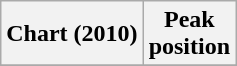<table class="wikitable" border="1">
<tr>
<th>Chart (2010)</th>
<th>Peak<br>position</th>
</tr>
<tr>
</tr>
</table>
